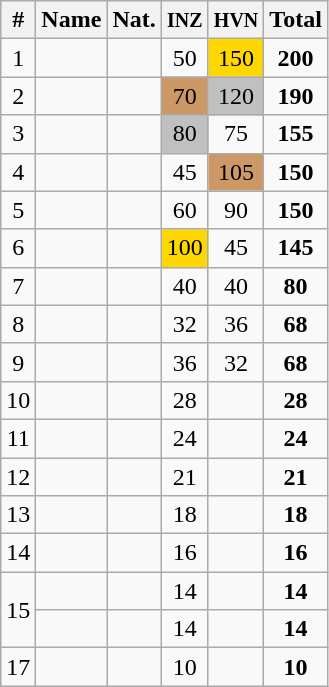<table class="wikitable sortable" style="text-align:center;">
<tr>
<th>#</th>
<th>Name</th>
<th>Nat.</th>
<th><small>INZ</small></th>
<th><small>HVN</small></th>
<th>Total</th>
</tr>
<tr>
<td>1</td>
<td align=left></td>
<td></td>
<td>50</td>
<td bgcolor=gold>150</td>
<td><strong>200</strong></td>
</tr>
<tr>
<td>2</td>
<td align=left></td>
<td></td>
<td bgcolor=cc9966>70</td>
<td bgcolor=silver>120</td>
<td><strong>190</strong></td>
</tr>
<tr>
<td>3</td>
<td align=left></td>
<td></td>
<td bgcolor=silver>80</td>
<td>75</td>
<td><strong>155</strong></td>
</tr>
<tr>
<td>4</td>
<td align=left></td>
<td></td>
<td>45</td>
<td bgcolor=cc9966>105</td>
<td><strong>150</strong></td>
</tr>
<tr>
<td>5</td>
<td align=left></td>
<td></td>
<td>60</td>
<td>90</td>
<td><strong>150</strong></td>
</tr>
<tr>
<td>6</td>
<td align=left></td>
<td></td>
<td bgcolor=gold>100</td>
<td>45</td>
<td><strong>145</strong></td>
</tr>
<tr>
<td>7</td>
<td align=left></td>
<td></td>
<td>40</td>
<td>40</td>
<td><strong>80</strong></td>
</tr>
<tr>
<td>8</td>
<td align=left></td>
<td></td>
<td>32</td>
<td>36</td>
<td><strong>68</strong></td>
</tr>
<tr>
<td>9</td>
<td align=left></td>
<td></td>
<td>36</td>
<td>32</td>
<td><strong>68</strong></td>
</tr>
<tr>
<td>10</td>
<td align=left></td>
<td></td>
<td>28</td>
<td></td>
<td><strong>28</strong></td>
</tr>
<tr>
<td>11</td>
<td align=left></td>
<td></td>
<td>24</td>
<td></td>
<td><strong>24</strong></td>
</tr>
<tr>
<td>12</td>
<td align=left></td>
<td></td>
<td>21</td>
<td></td>
<td><strong>21</strong></td>
</tr>
<tr>
<td>13</td>
<td align=left></td>
<td></td>
<td>18</td>
<td></td>
<td><strong>18</strong></td>
</tr>
<tr>
<td>14</td>
<td align=left></td>
<td></td>
<td>16</td>
<td></td>
<td><strong>16</strong></td>
</tr>
<tr>
<td rowspan=2>15</td>
<td align=left></td>
<td></td>
<td>14</td>
<td></td>
<td><strong>14</strong></td>
</tr>
<tr>
<td align=left></td>
<td></td>
<td>14</td>
<td></td>
<td><strong>14</strong></td>
</tr>
<tr>
<td>17</td>
<td align=left></td>
<td></td>
<td>10</td>
<td></td>
<td><strong>10</strong></td>
</tr>
</table>
